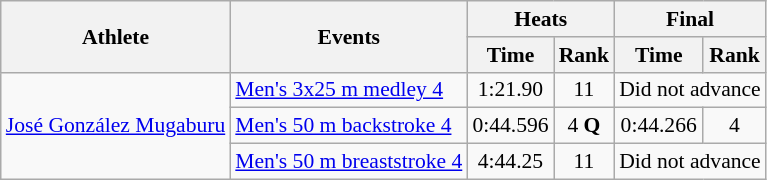<table class=wikitable style="font-size:90%">
<tr>
<th rowspan="2">Athlete</th>
<th rowspan="2">Events</th>
<th colspan="2">Heats</th>
<th colspan="2">Final</th>
</tr>
<tr>
<th>Time</th>
<th>Rank</th>
<th>Time</th>
<th>Rank</th>
</tr>
<tr align=center>
<td rowspan=3><a href='#'>José González Mugaburu</a></td>
<td align=left><a href='#'>Men's 3x25 m medley 4</a></td>
<td>1:21.90</td>
<td>11</td>
<td colspan=2>Did not advance</td>
</tr>
<tr align=center>
<td align=left><a href='#'>Men's 50 m backstroke 4</a></td>
<td>0:44.596</td>
<td>4 <strong>Q</strong></td>
<td>0:44.266</td>
<td>4</td>
</tr>
<tr align=center>
<td align=left><a href='#'>Men's 50 m breaststroke 4</a></td>
<td>4:44.25</td>
<td>11</td>
<td colspan=2>Did not advance</td>
</tr>
</table>
